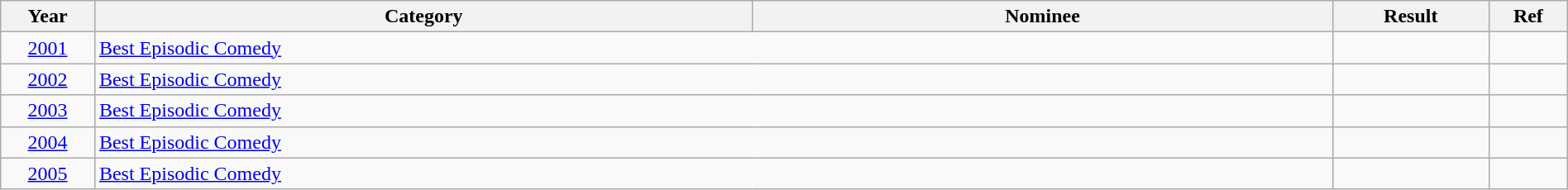<table class="wikitable" style="width:100%;">
<tr>
<th style="width:6%;">Year</th>
<th style="width:42%;">Category</th>
<th style="width:37%;">Nominee</th>
<th style="width:10%;">Result</th>
<th style="width:5%;">Ref</th>
</tr>
<tr>
<td style="text-align:center;"><a href='#'>2001</a></td>
<td colspan="2"><a href='#'>Best Episodic Comedy</a></td>
<td></td>
<td style="text-align:center;"></td>
</tr>
<tr>
<td style="text-align:center;"><a href='#'>2002</a></td>
<td colspan="2"><a href='#'>Best Episodic Comedy</a></td>
<td></td>
<td style="text-align:center;"></td>
</tr>
<tr>
<td style="text-align:center;"><a href='#'>2003</a></td>
<td colspan="2"><a href='#'>Best Episodic Comedy</a></td>
<td></td>
<td style="text-align:center;"></td>
</tr>
<tr>
<td style="text-align:center;"><a href='#'>2004</a></td>
<td colspan="2"><a href='#'>Best Episodic Comedy</a></td>
<td></td>
<td style="text-align:center;"></td>
</tr>
<tr>
<td style="text-align:center;"><a href='#'>2005</a></td>
<td colspan="2"><a href='#'>Best Episodic Comedy</a></td>
<td></td>
<td style="text-align:center;"></td>
</tr>
</table>
